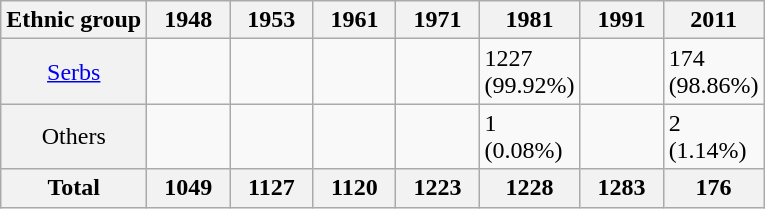<table class="wikitable">
<tr>
<th>Ethnic group</th>
<th style="width: 3em;">1948</th>
<th style="width: 3em;">1953</th>
<th style="width: 3em;">1961</th>
<th style="width: 3em;">1971</th>
<th style="width: 3em;">1981</th>
<th style="width: 3em;">1991</th>
<th>2011</th>
</tr>
<tr>
<th style="font-weight: normal;"><a href='#'>Serbs</a></th>
<td></td>
<td></td>
<td></td>
<td></td>
<td>1227 (99.92%)</td>
<td></td>
<td>174<br>(98.86%)</td>
</tr>
<tr>
<th style="font-weight: normal;">Others</th>
<td></td>
<td></td>
<td></td>
<td></td>
<td>1 (0.08%)</td>
<td></td>
<td>2<br>(1.14%)</td>
</tr>
<tr>
<th>Total</th>
<th>1049</th>
<th>1127</th>
<th>1120</th>
<th>1223</th>
<th>1228</th>
<th>1283</th>
<th>176</th>
</tr>
</table>
